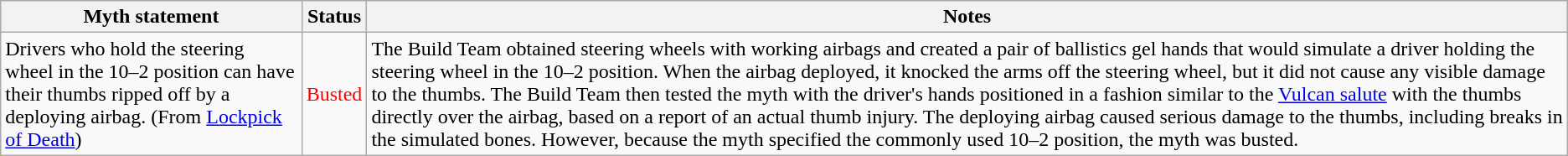<table class="wikitable plainrowheaders">
<tr>
<th>Myth statement</th>
<th>Status</th>
<th>Notes</th>
</tr>
<tr>
<td>Drivers who hold the steering wheel in the 10–2 position can have their thumbs ripped off by a deploying airbag. (From <a href='#'>Lockpick of Death</a>)</td>
<td style="color:Red">Busted</td>
<td>The Build Team obtained steering wheels with working airbags and created a pair of ballistics gel hands that would simulate a driver holding the steering wheel in the 10–2 position. When the airbag deployed, it knocked the arms off the steering wheel, but it did not cause any visible damage to the thumbs. The Build Team then tested the myth with the driver's hands positioned in a fashion similar to the <a href='#'>Vulcan salute</a> with the thumbs directly over the airbag, based on a report of an actual thumb injury. The deploying airbag caused serious damage to the thumbs, including breaks in the simulated bones. However, because the myth specified the commonly used 10–2 position, the myth was busted.</td>
</tr>
</table>
